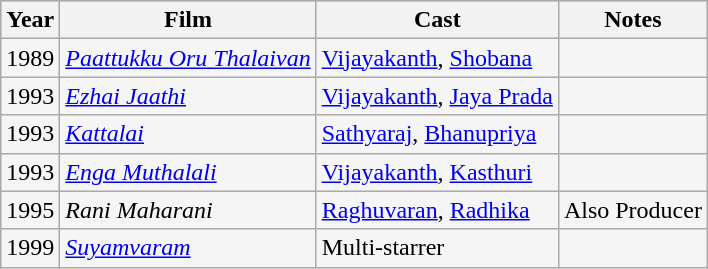<table class="wikitable sortable" style="background:#f5f5f5;">
<tr style="background:#B0C4DE;">
<th>Year</th>
<th>Film</th>
<th>Cast</th>
<th class=unsortable>Notes</th>
</tr>
<tr>
<td>1989</td>
<td><em><a href='#'>Paattukku Oru Thalaivan</a></em></td>
<td><a href='#'>Vijayakanth</a>, <a href='#'>Shobana</a></td>
<td></td>
</tr>
<tr>
<td>1993</td>
<td><em><a href='#'>Ezhai Jaathi</a></em></td>
<td><a href='#'>Vijayakanth</a>, <a href='#'>Jaya Prada</a></td>
<td></td>
</tr>
<tr>
<td>1993</td>
<td><em><a href='#'>Kattalai</a></em></td>
<td><a href='#'>Sathyaraj</a>, <a href='#'>Bhanupriya</a></td>
<td></td>
</tr>
<tr>
<td>1993</td>
<td><em><a href='#'>Enga Muthalali</a></em></td>
<td><a href='#'>Vijayakanth</a>, <a href='#'>Kasthuri</a></td>
<td></td>
</tr>
<tr>
<td>1995</td>
<td><em>Rani Maharani</em></td>
<td><a href='#'>Raghuvaran</a>, <a href='#'>Radhika</a></td>
<td>Also Producer</td>
</tr>
<tr>
<td>1999</td>
<td><em><a href='#'>Suyamvaram</a></em></td>
<td>Multi-starrer</td>
<td></td>
</tr>
</table>
